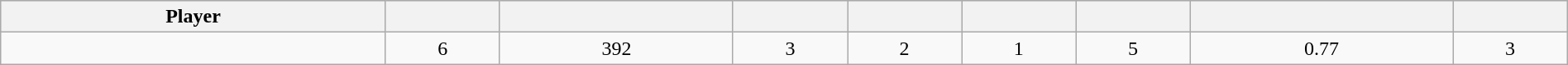<table class="wikitable sortable" style="width:100%;">
<tr style="text-align:center; background:#ddd;">
<th>Player</th>
<th></th>
<th></th>
<th></th>
<th></th>
<th></th>
<th></th>
<th></th>
<th></th>
</tr>
<tr align=center>
<td></td>
<td>6</td>
<td>392</td>
<td>3</td>
<td>2</td>
<td>1</td>
<td>5</td>
<td>0.77</td>
<td>3</td>
</tr>
</table>
